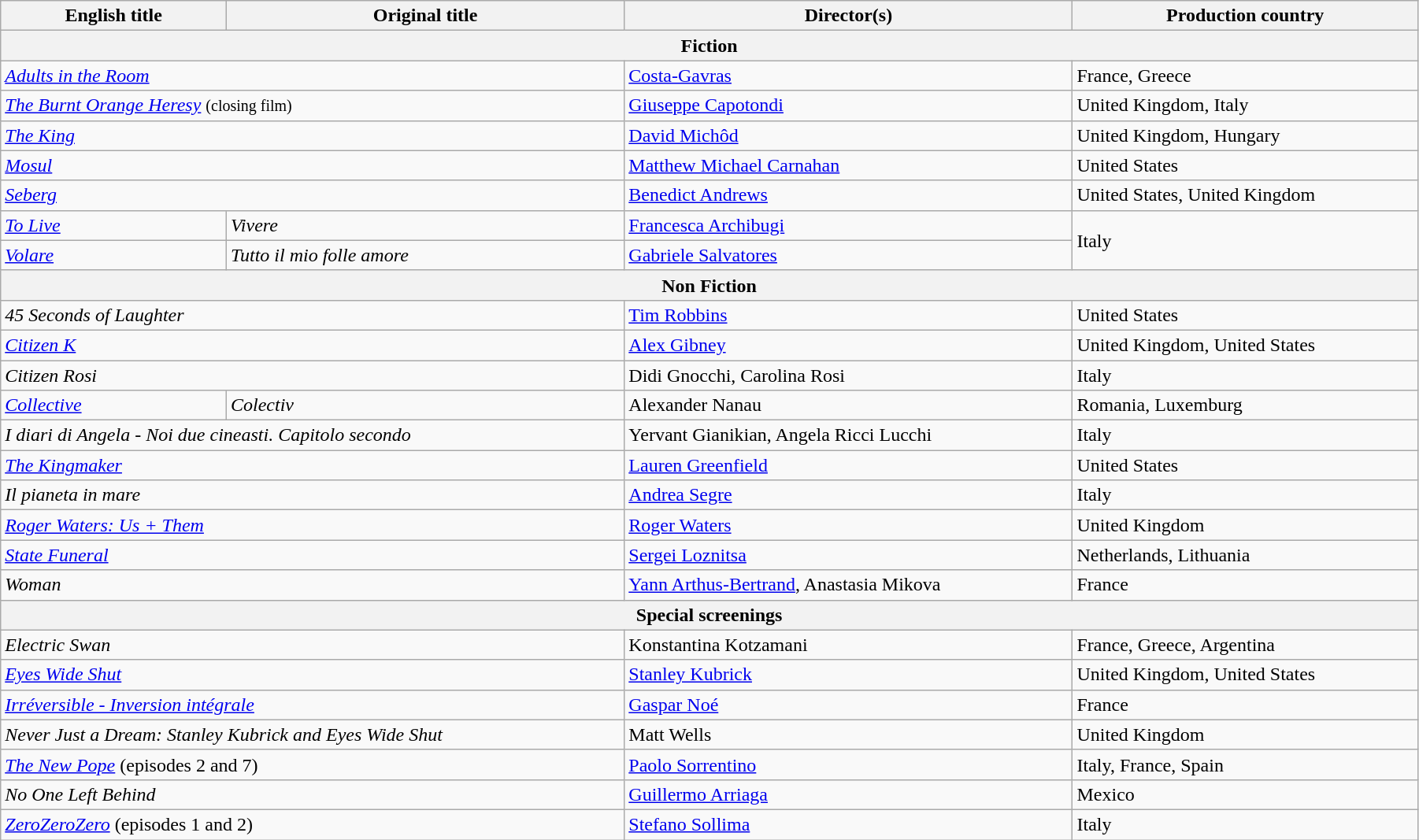<table class="wikitable" style="width:95%; margin-bottom:0px">
<tr>
<th>English title</th>
<th>Original title</th>
<th>Director(s)</th>
<th>Production country</th>
</tr>
<tr>
<th colspan=4>Fiction</th>
</tr>
<tr>
<td colspan=2><em><a href='#'>Adults in the Room</a></em></td>
<td data-sort-value="Costa-Gavras"><a href='#'>Costa-Gavras</a></td>
<td>France, Greece</td>
</tr>
<tr>
<td colspan=2><em><a href='#'>The Burnt Orange Heresy</a></em> <small>(closing film)</small></td>
<td data-sort-value="Capotondi"><a href='#'>Giuseppe Capotondi</a></td>
<td>United Kingdom, Italy</td>
</tr>
<tr>
<td colspan=2><em><a href='#'>The King</a></em></td>
<td data-sort-value="Michôd"><a href='#'>David Michôd</a></td>
<td>United Kingdom, Hungary</td>
</tr>
<tr>
<td colspan=2><em><a href='#'>Mosul</a></em></td>
<td data-sort-value="Carnahan"><a href='#'>Matthew Michael Carnahan</a></td>
<td>United States</td>
</tr>
<tr>
<td colspan=2><em><a href='#'>Seberg</a></em></td>
<td data-sort-value="Andrews"><a href='#'>Benedict Andrews</a></td>
<td>United States, United Kingdom</td>
</tr>
<tr>
<td><em><a href='#'>To Live</a></em></td>
<td><em>Vivere</em></td>
<td data-sort-value="Archibugi"><a href='#'>Francesca Archibugi</a></td>
<td rowspan="2">Italy</td>
</tr>
<tr>
<td><em><a href='#'>Volare</a></em></td>
<td><em>Tutto il mio folle amore</em></td>
<td data-sort-value="Salvatores"><a href='#'>Gabriele Salvatores</a></td>
</tr>
<tr>
<th colspan="4">Non Fiction</th>
</tr>
<tr>
<td colspan="2"><em>45 Seconds of Laughter</em></td>
<td><a href='#'>Tim Robbins</a></td>
<td>United States</td>
</tr>
<tr>
<td colspan="2"><em><a href='#'>Citizen K</a></em></td>
<td><a href='#'>Alex Gibney</a></td>
<td>United Kingdom, United States</td>
</tr>
<tr>
<td colspan="2"><em>Citizen Rosi</em></td>
<td>Didi Gnocchi, Carolina Rosi</td>
<td>Italy</td>
</tr>
<tr>
<td><em><a href='#'>Collective</a></em></td>
<td><em>Colectiv</em></td>
<td>Alexander Nanau</td>
<td>Romania, Luxemburg</td>
</tr>
<tr>
<td colspan="2"><em>I diari di Angela - Noi due cineasti. Capitolo secondo</em></td>
<td>Yervant Gianikian, Angela Ricci Lucchi</td>
<td>Italy</td>
</tr>
<tr>
<td colspan="2"><em><a href='#'>The Kingmaker</a></em></td>
<td><a href='#'>Lauren Greenfield</a></td>
<td>United States</td>
</tr>
<tr>
<td colspan="2"><em>Il pianeta in mare</em></td>
<td><a href='#'>Andrea Segre</a></td>
<td>Italy</td>
</tr>
<tr>
<td colspan="2"><em><a href='#'>Roger Waters: Us + Them</a></em></td>
<td><a href='#'>Roger Waters</a></td>
<td>United Kingdom</td>
</tr>
<tr>
<td colspan="2"><em><a href='#'>State Funeral</a></em></td>
<td><a href='#'>Sergei Loznitsa</a></td>
<td>Netherlands, Lithuania</td>
</tr>
<tr>
<td colspan="2"><em>Woman</em></td>
<td><a href='#'>Yann Arthus-Bertrand</a>, Anastasia Mikova</td>
<td>France</td>
</tr>
<tr>
<th colspan="4">Special screenings</th>
</tr>
<tr>
<td colspan="2"><em>Electric Swan</em></td>
<td>Konstantina Kotzamani</td>
<td>France, Greece, Argentina</td>
</tr>
<tr>
<td colspan="2"><em><a href='#'>Eyes Wide Shut</a></em></td>
<td><a href='#'>Stanley Kubrick</a></td>
<td>United Kingdom, United States</td>
</tr>
<tr>
<td colspan="2"><em><a href='#'>Irréversible - Inversion intégrale</a></em></td>
<td><a href='#'>Gaspar Noé</a></td>
<td>France</td>
</tr>
<tr>
<td colspan="2"><em>Never Just a Dream: Stanley Kubrick and Eyes Wide Shut</em></td>
<td>Matt Wells</td>
<td>United Kingdom</td>
</tr>
<tr>
<td colspan="2"><em><a href='#'>The New Pope</a></em> (episodes 2 and 7)</td>
<td><a href='#'>Paolo Sorrentino</a></td>
<td>Italy, France, Spain</td>
</tr>
<tr>
<td colspan="2"><em>No One Left Behind</em></td>
<td><a href='#'>Guillermo Arriaga</a></td>
<td>Mexico</td>
</tr>
<tr>
<td colspan="2"><em><a href='#'>ZeroZeroZero</a></em> (episodes 1 and 2)</td>
<td><a href='#'>Stefano Sollima</a></td>
<td>Italy</td>
</tr>
</table>
